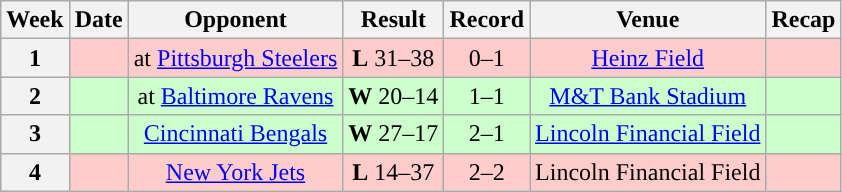<table class="wikitable" style="text-align:center">
<tr>
<th>Week</th>
<th>Date</th>
<th>Opponent</th>
<th>Result</th>
<th>Record</th>
<th>Venue</th>
<th>Recap</th>
</tr>
<tr style="background:#fcc">
<th>1</th>
<td></td>
<td>at <a href='#'>Pittsburgh Steelers</a></td>
<td><strong>L</strong> 31–38</td>
<td>0–1</td>
<td><a href='#'>Heinz Field</a></td>
<td></td>
</tr>
<tr style="background:#cfc">
<th>2</th>
<td></td>
<td>at <a href='#'>Baltimore Ravens</a></td>
<td><strong>W</strong> 20–14</td>
<td>1–1</td>
<td><a href='#'>M&T Bank Stadium</a></td>
<td></td>
</tr>
<tr style="background:#cfc">
<th>3</th>
<td></td>
<td><a href='#'>Cincinnati Bengals</a></td>
<td><strong>W</strong> 27–17</td>
<td>2–1</td>
<td><a href='#'>Lincoln Financial Field</a></td>
<td></td>
</tr>
<tr style="background:#fcc">
<th>4</th>
<td></td>
<td><a href='#'>New York Jets</a></td>
<td><strong>L</strong> 14–37</td>
<td>2–2</td>
<td>Lincoln Financial Field</td>
<td></td>
</tr>
</table>
